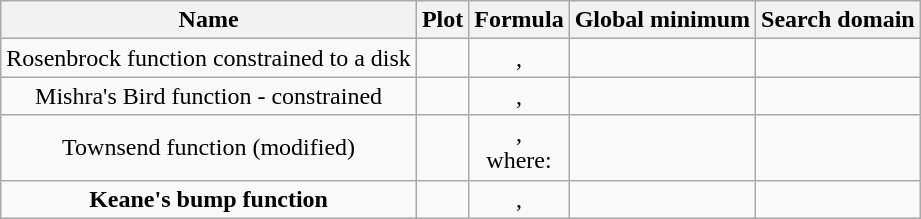<table class="wikitable" style="text-align:center">
<tr>
<th>Name</th>
<th>Plot</th>
<th>Formula</th>
<th>Global minimum</th>
<th>Search domain</th>
</tr>
<tr>
<td>Rosenbrock function constrained to a disk</td>
<td></td>
<td>,<br></td>
<td></td>
<td></td>
</tr>
<tr>
<td>Mishra's Bird function - constrained</td>
<td></td>
<td>,<br></td>
<td></td>
<td></td>
</tr>
<tr>
<td>Townsend function (modified)</td>
<td></td>
<td>,<br>
where: </td>
<td></td>
<td></td>
</tr>
<tr>
<td><strong>Keane's bump function</strong></td>
<td></td>
<td>,<br></td>
<td></td>
<td></td>
</tr>
</table>
